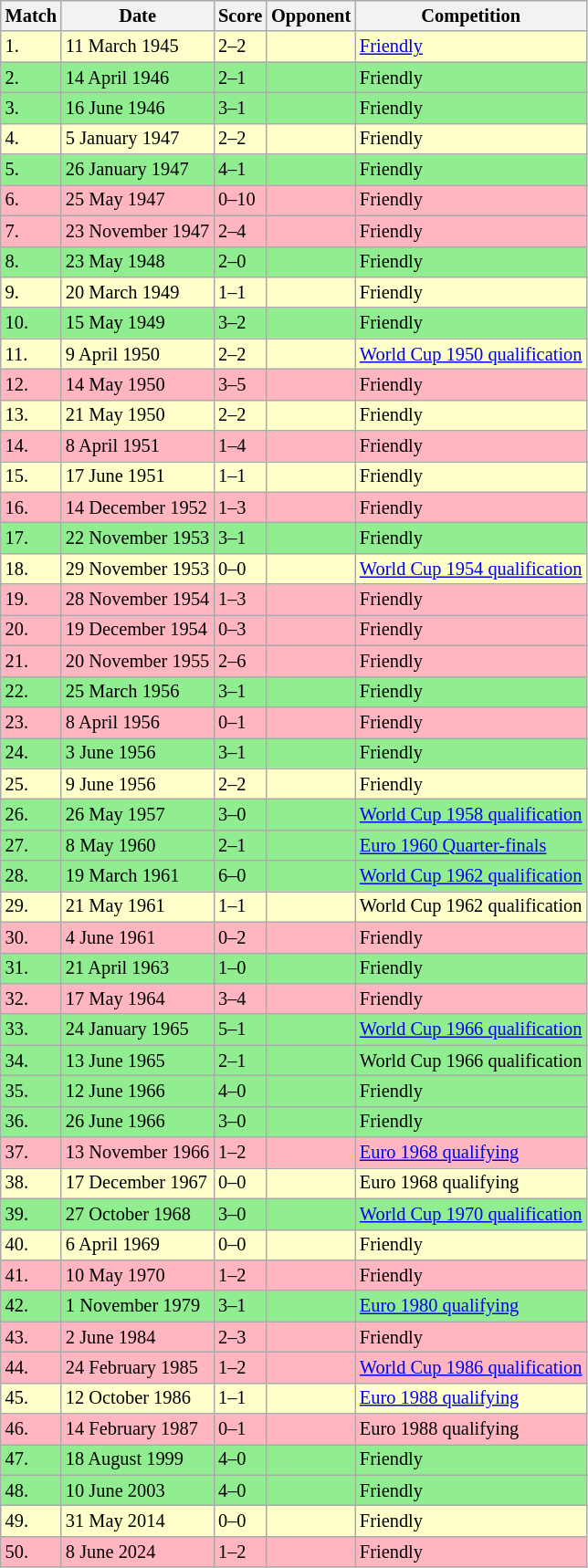<table class="wikitable collapsible collapsed" style="font-size:85%">
<tr>
<th>Match</th>
<th>Date</th>
<th>Score</th>
<th>Opponent</th>
<th>Competition</th>
</tr>
<tr style="background: #FFFFCC">
<td>1.</td>
<td>11 March 1945</td>
<td>2–2</td>
<td></td>
<td><a href='#'>Friendly</a></td>
</tr>
<tr style="background: #90EE90">
<td>2.</td>
<td>14 April 1946</td>
<td>2–1</td>
<td></td>
<td>Friendly</td>
</tr>
<tr style="background: #90EE90">
<td>3.</td>
<td>16 June 1946</td>
<td>3–1</td>
<td></td>
<td>Friendly</td>
</tr>
<tr style="background: #FFFFCC">
<td>4.</td>
<td>5 January 1947</td>
<td>2–2</td>
<td></td>
<td>Friendly</td>
</tr>
<tr style="background: #90EE90">
<td>5.</td>
<td>26 January 1947</td>
<td>4–1</td>
<td></td>
<td>Friendly</td>
</tr>
<tr style="background: #FFB6C1">
<td>6.</td>
<td>25 May 1947</td>
<td>0–10</td>
<td></td>
<td>Friendly</td>
</tr>
<tr style="background: #FFB6C1">
<td>7.</td>
<td>23 November 1947</td>
<td>2–4</td>
<td></td>
<td>Friendly</td>
</tr>
<tr style="background: #90EE90">
<td>8.</td>
<td>23 May 1948</td>
<td>2–0</td>
<td></td>
<td>Friendly</td>
</tr>
<tr style="background: #FFFFCC">
<td>9.</td>
<td>20 March 1949</td>
<td>1–1</td>
<td></td>
<td>Friendly</td>
</tr>
<tr style="background: #90EE90">
<td>10.</td>
<td>15 May 1949</td>
<td>3–2</td>
<td></td>
<td>Friendly</td>
</tr>
<tr style="background: #FFFFCC">
<td>11.</td>
<td>9 April 1950</td>
<td>2–2</td>
<td></td>
<td><a href='#'>World Cup 1950 qualification</a></td>
</tr>
<tr style="background: #FFB6C1">
<td>12.</td>
<td>14 May 1950</td>
<td>3–5</td>
<td></td>
<td>Friendly</td>
</tr>
<tr style="background: #FFFFCC">
<td>13.</td>
<td>21 May 1950</td>
<td>2–2</td>
<td></td>
<td>Friendly</td>
</tr>
<tr style="background: #FFB6C1">
<td>14.</td>
<td>8 April 1951</td>
<td>1–4</td>
<td></td>
<td>Friendly</td>
</tr>
<tr style="background: #FFFFCC">
<td>15.</td>
<td>17 June 1951</td>
<td>1–1</td>
<td></td>
<td>Friendly</td>
</tr>
<tr style="background: #FFB6C1">
<td>16.</td>
<td>14 December 1952</td>
<td>1–3</td>
<td></td>
<td>Friendly</td>
</tr>
<tr style="background: #90EE90">
<td>17.</td>
<td>22 November 1953</td>
<td>3–1</td>
<td></td>
<td>Friendly</td>
</tr>
<tr style="background: #FFFFCC">
<td>18.</td>
<td>29 November 1953</td>
<td>0–0</td>
<td></td>
<td><a href='#'>World Cup 1954 qualification</a></td>
</tr>
<tr style="background: #FFB6C1">
<td>19.</td>
<td>28 November 1954</td>
<td>1–3</td>
<td></td>
<td>Friendly</td>
</tr>
<tr style="background: #FFB6C1">
<td>20.</td>
<td>19 December 1954</td>
<td>0–3</td>
<td></td>
<td>Friendly</td>
</tr>
<tr style="background: #FFB6C1">
<td>21.</td>
<td>20 November 1955</td>
<td>2–6</td>
<td></td>
<td>Friendly</td>
</tr>
<tr style="background: #90EE90">
<td>22.</td>
<td>25 March 1956</td>
<td>3–1</td>
<td></td>
<td>Friendly</td>
</tr>
<tr style="background: #FFB6C1">
<td>23.</td>
<td>8 April 1956</td>
<td>0–1</td>
<td></td>
<td>Friendly</td>
</tr>
<tr style="background: #90EE90">
<td>24.</td>
<td>3 June 1956</td>
<td>3–1</td>
<td></td>
<td>Friendly</td>
</tr>
<tr style="background: #FFFFCC">
<td>25.</td>
<td>9 June 1956</td>
<td>2–2</td>
<td></td>
<td>Friendly</td>
</tr>
<tr style="background: #90EE90">
<td>26.</td>
<td>26 May 1957</td>
<td>3–0</td>
<td></td>
<td><a href='#'>World Cup 1958 qualification</a></td>
</tr>
<tr style="background: #90EE90">
<td>27.</td>
<td>8 May 1960</td>
<td>2–1</td>
<td></td>
<td><a href='#'>Euro 1960 Quarter-finals</a></td>
</tr>
<tr style="background: #90EE90">
<td>28.</td>
<td>19 March 1961</td>
<td>6–0</td>
<td></td>
<td><a href='#'>World Cup 1962 qualification</a></td>
</tr>
<tr style="background: #FFFFCC">
<td>29.</td>
<td>21 May 1961</td>
<td>1–1</td>
<td></td>
<td>World Cup 1962 qualification</td>
</tr>
<tr style="background: #FFB6C1">
<td>30.</td>
<td>4 June 1961</td>
<td>0–2</td>
<td></td>
<td>Friendly</td>
</tr>
<tr style="background: #90EE90">
<td>31.</td>
<td>21 April 1963</td>
<td>1–0</td>
<td></td>
<td>Friendly</td>
</tr>
<tr style="background: #FFB6C1">
<td>32.</td>
<td>17 May 1964</td>
<td>3–4</td>
<td></td>
<td>Friendly</td>
</tr>
<tr style="background: #90EE90">
<td>33.</td>
<td>24 January 1965</td>
<td>5–1</td>
<td></td>
<td><a href='#'>World Cup 1966 qualification</a></td>
</tr>
<tr style="background: #90EE90">
<td>34.</td>
<td>13 June 1965</td>
<td>2–1</td>
<td></td>
<td>World Cup 1966 qualification</td>
</tr>
<tr style="background: #90EE90">
<td>35.</td>
<td>12 June 1966</td>
<td>4–0</td>
<td></td>
<td>Friendly</td>
</tr>
<tr style="background: #90EE90">
<td>36.</td>
<td>26 June 1966</td>
<td>3–0</td>
<td></td>
<td>Friendly</td>
</tr>
<tr style="background: #FFB6C1">
<td>37.</td>
<td>13 November 1966</td>
<td>1–2</td>
<td></td>
<td><a href='#'>Euro 1968 qualifying</a></td>
</tr>
<tr style="background: #FFFFCC">
<td>38.</td>
<td>17 December 1967</td>
<td>0–0</td>
<td></td>
<td>Euro 1968 qualifying</td>
</tr>
<tr style="background: #90EE90">
<td>39.</td>
<td>27 October 1968</td>
<td>3–0</td>
<td></td>
<td><a href='#'>World Cup 1970 qualification</a></td>
</tr>
<tr style="background: #FFFFCC">
<td>40.</td>
<td>6 April 1969</td>
<td>0–0</td>
<td></td>
<td>Friendly</td>
</tr>
<tr style="background: #FFB6C1">
<td>41.</td>
<td>10 May 1970</td>
<td>1–2</td>
<td></td>
<td>Friendly</td>
</tr>
<tr style="background: #90EE90">
<td>42.</td>
<td>1 November 1979</td>
<td>3–1</td>
<td></td>
<td><a href='#'>Euro 1980 qualifying</a></td>
</tr>
<tr style="background: #FFB6C1">
<td>43.</td>
<td>2 June 1984</td>
<td>2–3</td>
<td></td>
<td>Friendly</td>
</tr>
<tr style="background: #FFB6C1">
<td>44.</td>
<td>24 February 1985</td>
<td>1–2</td>
<td></td>
<td><a href='#'>World Cup 1986 qualification</a></td>
</tr>
<tr style="background: #FFFFCC">
<td>45.</td>
<td>12 October 1986</td>
<td>1–1</td>
<td></td>
<td><a href='#'>Euro 1988 qualifying</a></td>
</tr>
<tr style="background: #FFB6C1">
<td>46.</td>
<td>14 February 1987</td>
<td>0–1</td>
<td></td>
<td>Euro 1988 qualifying</td>
</tr>
<tr style="background: #90EE90">
<td>47.</td>
<td>18 August 1999</td>
<td>4–0</td>
<td></td>
<td>Friendly</td>
</tr>
<tr style="background: #90EE90">
<td>48.</td>
<td>10 June 2003</td>
<td>4–0</td>
<td></td>
<td>Friendly</td>
</tr>
<tr style="background: #FFFFCC">
<td>49.</td>
<td>31 May 2014</td>
<td>0–0</td>
<td></td>
<td>Friendly</td>
</tr>
<tr style="background: #FFB6C1">
<td>50.</td>
<td>8 June 2024</td>
<td>1–2</td>
<td></td>
<td>Friendly</td>
</tr>
</table>
